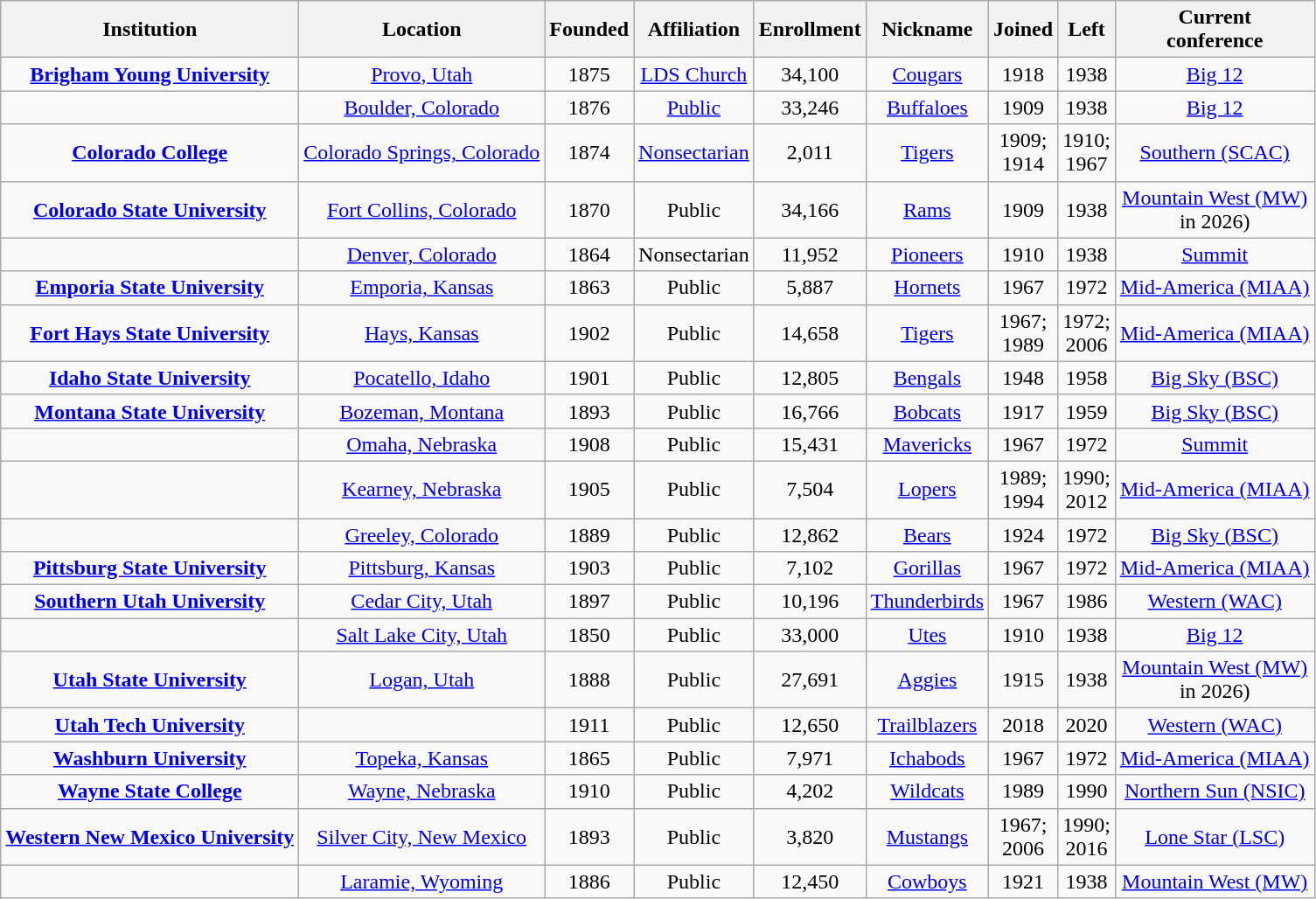<table class="wikitable sortable" style="text-align:center">
<tr>
<th>Institution</th>
<th>Location</th>
<th>Founded</th>
<th>Affiliation</th>
<th>Enrollment</th>
<th>Nickname</th>
<th>Joined</th>
<th>Left</th>
<th>Current<br>conference</th>
</tr>
<tr>
<td><strong><a href='#'>Brigham Young University</a></strong></td>
<td><a href='#'>Provo, Utah</a></td>
<td>1875</td>
<td><a href='#'>LDS Church</a></td>
<td>34,100</td>
<td><a href='#'>Cougars</a></td>
<td>1918</td>
<td>1938</td>
<td><a href='#'>Big 12</a></td>
</tr>
<tr>
<td></td>
<td><a href='#'>Boulder, Colorado</a></td>
<td>1876</td>
<td><a href='#'>Public</a></td>
<td>33,246</td>
<td><a href='#'>Buffaloes</a></td>
<td>1909</td>
<td>1938</td>
<td><a href='#'>Big 12</a></td>
</tr>
<tr>
<td><strong><a href='#'>Colorado College</a></strong></td>
<td><a href='#'>Colorado Springs, Colorado</a></td>
<td>1874</td>
<td><a href='#'>Nonsectarian</a></td>
<td>2,011</td>
<td><a href='#'>Tigers</a></td>
<td>1909;<br>1914</td>
<td>1910;<br>1967</td>
<td><a href='#'>Southern (SCAC)</a></td>
</tr>
<tr>
<td><strong><a href='#'>Colorado State University</a></strong></td>
<td><a href='#'>Fort Collins, Colorado</a></td>
<td>1870</td>
<td>Public</td>
<td>34,166</td>
<td><a href='#'>Rams</a></td>
<td>1909</td>
<td>1938</td>
<td><a href='#'>Mountain West (MW)</a><br> in 2026)</td>
</tr>
<tr>
<td></td>
<td><a href='#'>Denver, Colorado</a></td>
<td>1864</td>
<td>Nonsectarian</td>
<td>11,952</td>
<td><a href='#'>Pioneers</a></td>
<td>1910</td>
<td>1938</td>
<td><a href='#'>Summit</a></td>
</tr>
<tr>
<td><strong><a href='#'>Emporia State University</a></strong></td>
<td><a href='#'>Emporia, Kansas</a></td>
<td>1863</td>
<td>Public</td>
<td>5,887</td>
<td><a href='#'>Hornets</a></td>
<td>1967</td>
<td>1972</td>
<td><a href='#'>Mid-America (MIAA)</a></td>
</tr>
<tr>
<td><strong><a href='#'>Fort Hays State University</a></strong></td>
<td><a href='#'>Hays, Kansas</a></td>
<td>1902</td>
<td>Public</td>
<td>14,658</td>
<td><a href='#'>Tigers</a></td>
<td>1967;<br>1989</td>
<td>1972;<br>2006</td>
<td><a href='#'>Mid-America (MIAA)</a></td>
</tr>
<tr>
<td><strong><a href='#'>Idaho State University</a></strong></td>
<td><a href='#'>Pocatello, Idaho</a></td>
<td>1901</td>
<td>Public</td>
<td>12,805</td>
<td><a href='#'>Bengals</a></td>
<td>1948</td>
<td>1958</td>
<td><a href='#'>Big Sky (BSC)</a></td>
</tr>
<tr>
<td><strong><a href='#'>Montana State University</a></strong></td>
<td><a href='#'>Bozeman, Montana</a></td>
<td>1893</td>
<td>Public</td>
<td>16,766</td>
<td><a href='#'>Bobcats</a></td>
<td>1917</td>
<td>1959</td>
<td><a href='#'>Big Sky (BSC)</a></td>
</tr>
<tr>
<td></td>
<td><a href='#'>Omaha, Nebraska</a></td>
<td>1908</td>
<td>Public</td>
<td>15,431</td>
<td><a href='#'>Mavericks</a></td>
<td>1967</td>
<td>1972</td>
<td><a href='#'>Summit</a></td>
</tr>
<tr>
<td></td>
<td><a href='#'>Kearney, Nebraska</a></td>
<td>1905</td>
<td>Public</td>
<td>7,504</td>
<td><a href='#'>Lopers</a></td>
<td>1989;<br>1994</td>
<td>1990;<br>2012</td>
<td><a href='#'>Mid-America (MIAA)</a></td>
</tr>
<tr>
<td></td>
<td><a href='#'>Greeley, Colorado</a></td>
<td>1889</td>
<td>Public</td>
<td>12,862</td>
<td><a href='#'>Bears</a></td>
<td>1924</td>
<td>1972</td>
<td><a href='#'>Big Sky (BSC)</a></td>
</tr>
<tr>
<td><strong><a href='#'>Pittsburg State University</a></strong></td>
<td><a href='#'>Pittsburg, Kansas</a></td>
<td>1903</td>
<td>Public</td>
<td>7,102</td>
<td><a href='#'>Gorillas</a></td>
<td>1967</td>
<td>1972</td>
<td><a href='#'>Mid-America (MIAA)</a></td>
</tr>
<tr>
<td><strong><a href='#'>Southern Utah University</a></strong></td>
<td><a href='#'>Cedar City, Utah</a></td>
<td>1897</td>
<td>Public</td>
<td>10,196</td>
<td><a href='#'>Thunderbirds</a></td>
<td>1967</td>
<td>1986</td>
<td><a href='#'>Western (WAC)</a></td>
</tr>
<tr>
<td></td>
<td><a href='#'>Salt Lake City, Utah</a></td>
<td>1850</td>
<td>Public</td>
<td>33,000</td>
<td><a href='#'>Utes</a></td>
<td>1910</td>
<td>1938</td>
<td><a href='#'>Big 12</a></td>
</tr>
<tr>
<td><strong><a href='#'>Utah State University</a></strong></td>
<td><a href='#'>Logan, Utah</a></td>
<td>1888</td>
<td>Public</td>
<td>27,691</td>
<td><a href='#'>Aggies</a></td>
<td>1915</td>
<td>1938</td>
<td><a href='#'>Mountain West (MW)</a><br> in 2026)</td>
</tr>
<tr>
<td><strong><a href='#'>Utah Tech University</a></strong></td>
<td></td>
<td>1911</td>
<td>Public</td>
<td>12,650</td>
<td><a href='#'>Trailblazers</a></td>
<td>2018</td>
<td>2020</td>
<td><a href='#'>Western (WAC)</a></td>
</tr>
<tr>
<td><strong><a href='#'>Washburn University</a></strong></td>
<td><a href='#'>Topeka, Kansas</a></td>
<td>1865</td>
<td>Public</td>
<td>7,971</td>
<td><a href='#'>Ichabods</a></td>
<td>1967</td>
<td>1972</td>
<td><a href='#'>Mid-America (MIAA)</a></td>
</tr>
<tr>
<td><strong><a href='#'>Wayne State College</a></strong></td>
<td><a href='#'>Wayne, Nebraska</a></td>
<td>1910</td>
<td>Public</td>
<td>4,202</td>
<td><a href='#'>Wildcats</a></td>
<td>1989</td>
<td>1990</td>
<td><a href='#'>Northern Sun (NSIC)</a></td>
</tr>
<tr>
<td><strong><a href='#'>Western New Mexico University</a></strong></td>
<td><a href='#'>Silver City, New Mexico</a></td>
<td>1893</td>
<td>Public</td>
<td>3,820</td>
<td><a href='#'>Mustangs</a></td>
<td>1967;<br>2006</td>
<td>1990;<br>2016</td>
<td><a href='#'>Lone Star (LSC)</a></td>
</tr>
<tr>
<td></td>
<td><a href='#'>Laramie, Wyoming</a></td>
<td>1886</td>
<td>Public</td>
<td>12,450</td>
<td><a href='#'>Cowboys</a></td>
<td>1921</td>
<td>1938</td>
<td><a href='#'>Mountain West (MW)</a></td>
</tr>
</table>
